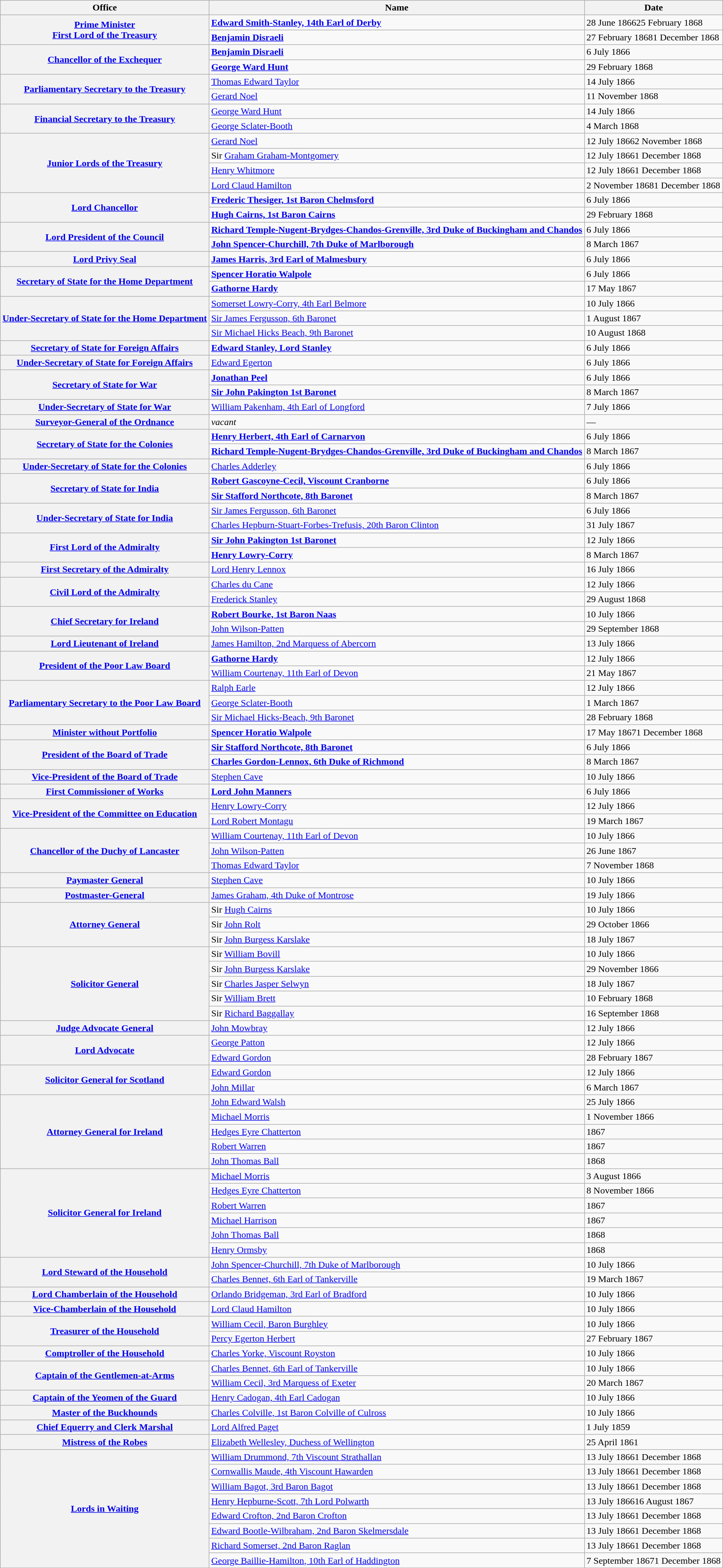<table class="wikitable plainrowheaders">
<tr>
<th>Office</th>
<th>Name</th>
<th>Date</th>
</tr>
<tr>
<th scope=row rowspan=2><a href='#'>Prime Minister</a> <br><a href='#'>First Lord of the Treasury</a></th>
<td><strong><a href='#'>Edward Smith-Stanley, 14th Earl of Derby</a></strong></td>
<td>28 June 186625 February 1868</td>
</tr>
<tr>
<td><strong><a href='#'>Benjamin Disraeli</a></strong></td>
<td>27 February 18681 December 1868</td>
</tr>
<tr>
<th scope=row rowspan=2><a href='#'>Chancellor of the Exchequer</a></th>
<td><strong><a href='#'>Benjamin Disraeli</a></strong></td>
<td>6 July 1866</td>
</tr>
<tr>
<td><strong><a href='#'>George Ward Hunt</a></strong></td>
<td>29 February 1868</td>
</tr>
<tr>
<th scope=row rowspan=2><a href='#'>Parliamentary Secretary to the Treasury</a></th>
<td><a href='#'>Thomas Edward Taylor</a></td>
<td>14 July 1866</td>
</tr>
<tr>
<td><a href='#'>Gerard Noel</a></td>
<td>11 November 1868</td>
</tr>
<tr>
<th scope=row rowspan=2><a href='#'>Financial Secretary to the Treasury</a></th>
<td><a href='#'>George Ward Hunt</a></td>
<td>14 July 1866</td>
</tr>
<tr>
<td><a href='#'>George Sclater-Booth</a></td>
<td>4 March 1868</td>
</tr>
<tr>
<th scope=row rowspan=4><a href='#'>Junior Lords of the Treasury</a></th>
<td><a href='#'>Gerard Noel</a></td>
<td>12 July 18662 November 1868</td>
</tr>
<tr>
<td>Sir <a href='#'>Graham Graham-Montgomery</a></td>
<td>12 July 18661 December 1868</td>
</tr>
<tr>
<td><a href='#'>Henry Whitmore</a></td>
<td>12 July 18661 December 1868</td>
</tr>
<tr>
<td><a href='#'>Lord Claud Hamilton</a></td>
<td>2 November 18681 December 1868</td>
</tr>
<tr>
<th scope=row rowspan=2><a href='#'>Lord Chancellor</a></th>
<td><strong><a href='#'>Frederic Thesiger, 1st Baron Chelmsford</a></strong></td>
<td>6 July 1866</td>
</tr>
<tr>
<td><strong><a href='#'>Hugh Cairns, 1st Baron Cairns</a></strong></td>
<td>29 February 1868</td>
</tr>
<tr>
<th scope=row rowspan=2><a href='#'>Lord President of the Council</a></th>
<td><strong><a href='#'>Richard Temple-Nugent-Brydges-Chandos-Grenville, 3rd Duke of Buckingham and Chandos</a></strong></td>
<td>6 July 1866</td>
</tr>
<tr>
<td><strong><a href='#'>John Spencer-Churchill, 7th Duke of Marlborough</a></strong></td>
<td>8 March 1867</td>
</tr>
<tr>
<th scope=row><a href='#'>Lord Privy Seal</a></th>
<td><strong><a href='#'>James Harris, 3rd Earl of Malmesbury</a></strong></td>
<td>6 July 1866</td>
</tr>
<tr>
<th scope=row rowspan=2><a href='#'>Secretary of State for the Home Department</a></th>
<td><strong><a href='#'>Spencer Horatio Walpole</a></strong></td>
<td>6 July 1866</td>
</tr>
<tr>
<td><strong><a href='#'>Gathorne Hardy</a></strong></td>
<td>17 May 1867</td>
</tr>
<tr>
<th scope=row rowspan=3><a href='#'>Under-Secretary of State for the Home Department</a></th>
<td><a href='#'>Somerset Lowry-Corry, 4th Earl Belmore</a></td>
<td>10 July 1866</td>
</tr>
<tr>
<td><a href='#'>Sir James Fergusson, 6th Baronet</a></td>
<td>1 August 1867</td>
</tr>
<tr>
<td><a href='#'>Sir Michael Hicks Beach, 9th Baronet</a></td>
<td>10 August 1868</td>
</tr>
<tr>
<th scope=row><a href='#'>Secretary of State for Foreign Affairs</a></th>
<td><strong><a href='#'>Edward Stanley, Lord Stanley</a></strong></td>
<td>6 July 1866</td>
</tr>
<tr>
<th scope=row><a href='#'>Under-Secretary of State for Foreign Affairs</a></th>
<td><a href='#'>Edward Egerton</a></td>
<td>6 July 1866</td>
</tr>
<tr>
<th scope=row rowspan=2><a href='#'>Secretary of State for War</a></th>
<td><strong><a href='#'>Jonathan Peel</a></strong></td>
<td>6 July 1866</td>
</tr>
<tr>
<td><strong><a href='#'>Sir John Pakington 1st Baronet</a></strong></td>
<td>8 March 1867</td>
</tr>
<tr>
<th scope=row><a href='#'>Under-Secretary of State for War</a></th>
<td><a href='#'>William Pakenham, 4th Earl of Longford</a></td>
<td>7 July 1866</td>
</tr>
<tr>
<th scope=row><a href='#'>Surveyor-General of the Ordnance</a></th>
<td><em>vacant</em></td>
<td>—</td>
</tr>
<tr>
<th scope=row rowspan=2><a href='#'>Secretary of State for the Colonies</a></th>
<td><strong><a href='#'>Henry Herbert, 4th Earl of Carnarvon</a></strong></td>
<td>6 July 1866</td>
</tr>
<tr>
<td><strong><a href='#'>Richard Temple-Nugent-Brydges-Chandos-Grenville, 3rd Duke of Buckingham and Chandos</a></strong></td>
<td>8 March 1867</td>
</tr>
<tr>
<th scope=row><a href='#'>Under-Secretary of State for the Colonies</a></th>
<td><a href='#'>Charles Adderley</a></td>
<td>6 July 1866</td>
</tr>
<tr>
<th scope=row rowspan=2><a href='#'>Secretary of State for India</a></th>
<td><strong><a href='#'>Robert Gascoyne-Cecil, Viscount Cranborne</a></strong></td>
<td>6 July 1866</td>
</tr>
<tr>
<td><strong><a href='#'>Sir Stafford Northcote, 8th Baronet</a></strong></td>
<td>8 March 1867</td>
</tr>
<tr>
<th scope=row rowspan=2><a href='#'>Under-Secretary of State for India</a></th>
<td><a href='#'>Sir James Fergusson, 6th Baronet</a></td>
<td>6 July 1866</td>
</tr>
<tr>
<td><a href='#'>Charles Hepburn-Stuart-Forbes-Trefusis, 20th Baron Clinton</a></td>
<td>31 July 1867</td>
</tr>
<tr>
<th scope=row rowspan=2><a href='#'>First Lord of the Admiralty</a></th>
<td><strong><a href='#'>Sir John Pakington 1st Baronet</a></strong></td>
<td>12 July 1866</td>
</tr>
<tr>
<td><strong><a href='#'>Henry Lowry-Corry</a></strong></td>
<td>8 March 1867</td>
</tr>
<tr>
<th scope=row><a href='#'>First Secretary of the Admiralty</a></th>
<td><a href='#'>Lord Henry Lennox</a></td>
<td>16 July 1866</td>
</tr>
<tr>
<th scope=row rowspan=2><a href='#'>Civil Lord of the Admiralty</a></th>
<td><a href='#'>Charles du Cane</a></td>
<td>12 July 1866</td>
</tr>
<tr>
<td><a href='#'>Frederick Stanley</a></td>
<td>29 August 1868</td>
</tr>
<tr>
<th scope=row rowspan=2><a href='#'>Chief Secretary for Ireland</a></th>
<td><strong><a href='#'>Robert Bourke, 1st Baron Naas</a></strong></td>
<td>10 July 1866</td>
</tr>
<tr>
<td><a href='#'>John Wilson-Patten</a></td>
<td>29 September 1868</td>
</tr>
<tr>
<th scope=row><a href='#'>Lord Lieutenant of Ireland</a></th>
<td><a href='#'>James Hamilton, 2nd Marquess of Abercorn</a></td>
<td>13 July 1866</td>
</tr>
<tr>
<th scope=row rowspan=2><a href='#'>President of the Poor Law Board</a></th>
<td><strong><a href='#'>Gathorne Hardy</a></strong></td>
<td>12 July 1866</td>
</tr>
<tr>
<td><a href='#'>William Courtenay, 11th Earl of Devon</a></td>
<td>21 May 1867</td>
</tr>
<tr>
<th scope=row rowspan=3><a href='#'>Parliamentary Secretary to the Poor Law Board</a></th>
<td><a href='#'>Ralph Earle</a></td>
<td>12 July 1866</td>
</tr>
<tr>
<td><a href='#'>George Sclater-Booth</a></td>
<td>1 March 1867</td>
</tr>
<tr>
<td><a href='#'>Sir Michael Hicks-Beach, 9th Baronet</a></td>
<td>28 February 1868</td>
</tr>
<tr>
<th scope=row><a href='#'>Minister without Portfolio</a></th>
<td><strong><a href='#'>Spencer Horatio Walpole</a></strong></td>
<td>17 May 18671 December 1868</td>
</tr>
<tr>
<th scope=row rowspan=2><a href='#'>President of the Board of Trade</a></th>
<td><strong><a href='#'>Sir Stafford Northcote, 8th Baronet</a></strong></td>
<td>6 July 1866</td>
</tr>
<tr>
<td><strong><a href='#'>Charles Gordon-Lennox, 6th Duke of Richmond</a></strong></td>
<td>8 March 1867</td>
</tr>
<tr>
<th scope=row><a href='#'>Vice-President of the Board of Trade</a></th>
<td><a href='#'>Stephen Cave</a></td>
<td>10 July 1866</td>
</tr>
<tr>
<th scope=row><a href='#'>First Commissioner of Works</a></th>
<td><strong><a href='#'>Lord John Manners</a></strong></td>
<td>6 July 1866</td>
</tr>
<tr>
<th scope=row rowspan=2><a href='#'>Vice-President of the Committee on Education</a></th>
<td><a href='#'>Henry Lowry-Corry</a></td>
<td>12 July 1866</td>
</tr>
<tr>
<td><a href='#'>Lord Robert Montagu</a></td>
<td>19 March 1867</td>
</tr>
<tr>
<th scope=row rowspan=3><a href='#'>Chancellor of the Duchy of Lancaster</a></th>
<td><a href='#'>William Courtenay, 11th Earl of Devon</a></td>
<td>10 July 1866</td>
</tr>
<tr>
<td><a href='#'>John Wilson-Patten</a></td>
<td>26 June 1867</td>
</tr>
<tr>
<td><a href='#'>Thomas Edward Taylor</a></td>
<td>7 November 1868</td>
</tr>
<tr>
<th scope=row><a href='#'>Paymaster General</a></th>
<td><a href='#'>Stephen Cave</a></td>
<td>10 July 1866</td>
</tr>
<tr>
<th scope=row><a href='#'>Postmaster-General</a></th>
<td><a href='#'>James Graham, 4th Duke of Montrose</a></td>
<td>19 July 1866</td>
</tr>
<tr>
<th scope=row rowspan=3><a href='#'>Attorney General</a></th>
<td>Sir <a href='#'>Hugh Cairns</a></td>
<td>10 July 1866</td>
</tr>
<tr>
<td>Sir <a href='#'>John Rolt</a></td>
<td>29 October 1866</td>
</tr>
<tr>
<td>Sir <a href='#'>John Burgess Karslake</a></td>
<td>18 July 1867</td>
</tr>
<tr>
<th scope=row rowspan=5><a href='#'>Solicitor General</a></th>
<td>Sir <a href='#'>William Bovill</a></td>
<td>10 July 1866</td>
</tr>
<tr>
<td>Sir <a href='#'>John Burgess Karslake</a></td>
<td>29 November 1866</td>
</tr>
<tr>
<td>Sir <a href='#'>Charles Jasper Selwyn</a></td>
<td>18 July 1867</td>
</tr>
<tr>
<td>Sir <a href='#'>William Brett</a></td>
<td>10 February 1868</td>
</tr>
<tr>
<td>Sir <a href='#'>Richard Baggallay</a></td>
<td>16 September 1868</td>
</tr>
<tr>
<th scope=row><a href='#'>Judge Advocate General</a></th>
<td><a href='#'>John Mowbray</a></td>
<td>12 July 1866</td>
</tr>
<tr>
<th scope=row rowspan=2><a href='#'>Lord Advocate</a></th>
<td><a href='#'>George Patton</a></td>
<td>12 July 1866</td>
</tr>
<tr>
<td><a href='#'>Edward Gordon</a></td>
<td>28 February 1867</td>
</tr>
<tr>
<th scope=row rowspan=2><a href='#'>Solicitor General for Scotland</a></th>
<td><a href='#'>Edward Gordon</a></td>
<td>12 July 1866</td>
</tr>
<tr>
<td><a href='#'>John Millar</a></td>
<td>6 March 1867</td>
</tr>
<tr>
<th scope=row rowspan=5><a href='#'>Attorney General for Ireland</a></th>
<td><a href='#'>John Edward Walsh</a></td>
<td>25 July 1866</td>
</tr>
<tr>
<td><a href='#'>Michael Morris</a></td>
<td>1 November 1866</td>
</tr>
<tr>
<td><a href='#'>Hedges Eyre Chatterton</a></td>
<td>1867</td>
</tr>
<tr>
<td><a href='#'>Robert Warren</a></td>
<td>1867</td>
</tr>
<tr>
<td><a href='#'>John Thomas Ball</a></td>
<td>1868</td>
</tr>
<tr>
<th scope=row rowspan=6><a href='#'>Solicitor General for Ireland</a></th>
<td><a href='#'>Michael Morris</a></td>
<td>3 August 1866</td>
</tr>
<tr>
<td><a href='#'>Hedges Eyre Chatterton</a></td>
<td>8 November 1866</td>
</tr>
<tr>
<td><a href='#'>Robert Warren</a></td>
<td>1867</td>
</tr>
<tr>
<td><a href='#'>Michael Harrison</a></td>
<td>1867</td>
</tr>
<tr>
<td><a href='#'>John Thomas Ball</a></td>
<td>1868</td>
</tr>
<tr>
<td><a href='#'>Henry Ormsby</a></td>
<td>1868</td>
</tr>
<tr>
<th scope=row rowspan=2><a href='#'>Lord Steward of the Household</a></th>
<td><a href='#'>John Spencer-Churchill, 7th Duke of Marlborough</a></td>
<td>10 July 1866</td>
</tr>
<tr>
<td><a href='#'>Charles Bennet, 6th Earl of Tankerville</a></td>
<td>19 March 1867</td>
</tr>
<tr>
<th scope=row><a href='#'>Lord Chamberlain of the Household</a></th>
<td><a href='#'>Orlando Bridgeman, 3rd Earl of Bradford</a></td>
<td>10 July 1866</td>
</tr>
<tr>
<th scope=row><a href='#'>Vice-Chamberlain of the Household</a></th>
<td><a href='#'>Lord Claud Hamilton</a></td>
<td>10 July 1866</td>
</tr>
<tr>
<th scope=row rowspan=2><a href='#'>Treasurer of the Household</a></th>
<td><a href='#'>William Cecil, Baron Burghley</a></td>
<td>10 July 1866</td>
</tr>
<tr>
<td><a href='#'>Percy Egerton Herbert</a></td>
<td>27 February 1867</td>
</tr>
<tr>
<th scope=row><a href='#'>Comptroller of the Household</a></th>
<td><a href='#'>Charles Yorke, Viscount Royston</a></td>
<td>10 July 1866</td>
</tr>
<tr>
<th scope=row rowspan=2><a href='#'>Captain of the Gentlemen-at-Arms</a></th>
<td><a href='#'>Charles Bennet, 6th Earl of Tankerville</a></td>
<td>10 July 1866</td>
</tr>
<tr>
<td><a href='#'>William Cecil, 3rd Marquess of Exeter</a></td>
<td>20 March 1867</td>
</tr>
<tr>
<th scope=row><a href='#'>Captain of the Yeomen of the Guard</a></th>
<td><a href='#'>Henry Cadogan, 4th Earl Cadogan</a></td>
<td>10 July 1866</td>
</tr>
<tr>
<th scope=row><a href='#'>Master of the Buckhounds</a></th>
<td><a href='#'>Charles Colville, 1st Baron Colville of Culross</a></td>
<td>10 July 1866</td>
</tr>
<tr>
<th scope=row><a href='#'>Chief Equerry and Clerk Marshal</a></th>
<td><a href='#'>Lord Alfred Paget</a></td>
<td>1 July 1859</td>
</tr>
<tr>
<th scope=row><a href='#'>Mistress of the Robes</a></th>
<td><a href='#'>Elizabeth Wellesley, Duchess of Wellington</a></td>
<td>25 April 1861</td>
</tr>
<tr>
<th scope=row rowspan=8><a href='#'>Lords in Waiting</a></th>
<td><a href='#'>William Drummond, 7th Viscount Strathallan</a></td>
<td>13 July 18661 December 1868</td>
</tr>
<tr>
<td><a href='#'>Cornwallis Maude, 4th Viscount Hawarden</a></td>
<td>13 July 18661 December 1868</td>
</tr>
<tr>
<td><a href='#'>William Bagot, 3rd Baron Bagot</a></td>
<td>13 July 18661 December 1868</td>
</tr>
<tr>
<td><a href='#'>Henry Hepburne-Scott, 7th Lord Polwarth</a></td>
<td>13 July 186616 August 1867</td>
</tr>
<tr>
<td><a href='#'>Edward Crofton, 2nd Baron Crofton</a></td>
<td>13 July 18661 December 1868</td>
</tr>
<tr>
<td><a href='#'>Edward Bootle-Wilbraham, 2nd Baron Skelmersdale</a></td>
<td>13 July 18661 December 1868</td>
</tr>
<tr>
<td><a href='#'>Richard Somerset, 2nd Baron Raglan</a></td>
<td>13 July 18661 December 1868</td>
</tr>
<tr>
<td><a href='#'>George Baillie-Hamilton, 10th Earl of Haddington</a></td>
<td>7 September 18671 December 1868</td>
</tr>
</table>
